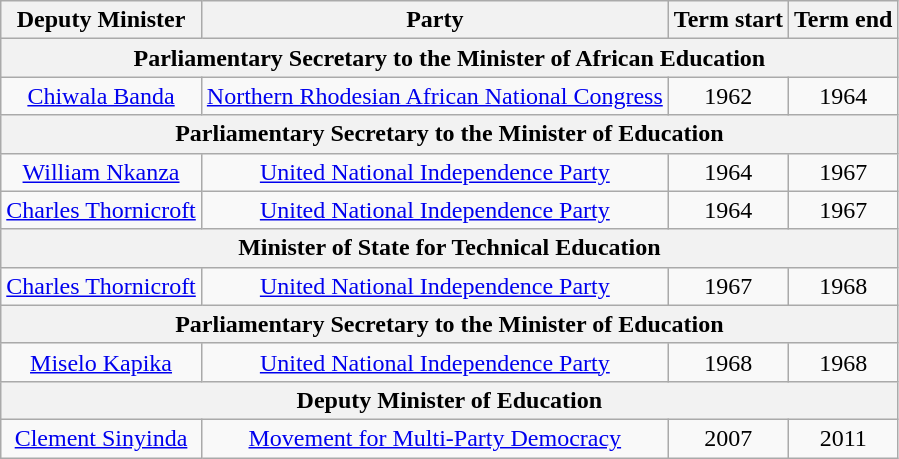<table class=wikitable style=text-align:center>
<tr>
<th>Deputy Minister</th>
<th>Party</th>
<th>Term start</th>
<th>Term end</th>
</tr>
<tr>
<th colspan=4>Parliamentary Secretary to the Minister of African Education</th>
</tr>
<tr>
<td><a href='#'>Chiwala Banda</a></td>
<td><a href='#'>Northern Rhodesian African National Congress</a></td>
<td>1962</td>
<td>1964</td>
</tr>
<tr>
<th colspan=4>Parliamentary Secretary to the Minister of Education</th>
</tr>
<tr>
<td><a href='#'>William Nkanza</a></td>
<td><a href='#'>United National Independence Party</a></td>
<td>1964</td>
<td>1967</td>
</tr>
<tr>
<td><a href='#'>Charles Thornicroft</a></td>
<td><a href='#'>United National Independence Party</a></td>
<td>1964</td>
<td>1967</td>
</tr>
<tr>
<th colspan=4>Minister of State for Technical Education</th>
</tr>
<tr>
<td><a href='#'>Charles Thornicroft</a></td>
<td><a href='#'>United National Independence Party</a></td>
<td>1967</td>
<td>1968</td>
</tr>
<tr>
<th colspan=4>Parliamentary Secretary to the Minister of Education</th>
</tr>
<tr>
<td><a href='#'>Miselo Kapika</a></td>
<td><a href='#'>United National Independence Party</a></td>
<td>1968</td>
<td>1968</td>
</tr>
<tr>
<th colspan=4>Deputy Minister of Education</th>
</tr>
<tr>
<td><a href='#'>Clement Sinyinda</a></td>
<td><a href='#'>Movement for Multi-Party Democracy</a></td>
<td>2007</td>
<td>2011</td>
</tr>
</table>
